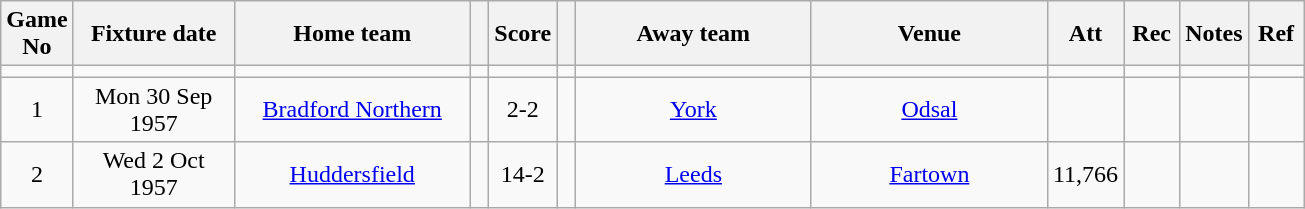<table class="wikitable" style="text-align:center;">
<tr>
<th width=20 abbr="No">Game No</th>
<th width=100 abbr="Date">Fixture date</th>
<th width=150 abbr="Home team">Home team</th>
<th width=5 abbr="space"></th>
<th width=20 abbr="Score">Score</th>
<th width=5 abbr="space"></th>
<th width=150 abbr="Away team">Away team</th>
<th width=150 abbr="Venue">Venue</th>
<th width=30 abbr="Att">Att</th>
<th width=30 abbr="Rec">Rec</th>
<th width=20 abbr="Notes">Notes</th>
<th width=30 abbr="Ref">Ref</th>
</tr>
<tr>
<td></td>
<td></td>
<td></td>
<td></td>
<td></td>
<td></td>
<td></td>
<td></td>
<td></td>
<td></td>
<td></td>
</tr>
<tr>
<td>1</td>
<td>Mon 30 Sep 1957</td>
<td><a href='#'>Bradford Northern</a></td>
<td></td>
<td>2-2</td>
<td></td>
<td><a href='#'>York</a></td>
<td><a href='#'>Odsal</a></td>
<td></td>
<td></td>
<td></td>
<td></td>
</tr>
<tr>
<td>2</td>
<td>Wed 2 Oct 1957</td>
<td><a href='#'>Huddersfield</a></td>
<td></td>
<td>14-2</td>
<td></td>
<td><a href='#'>Leeds</a></td>
<td><a href='#'>Fartown</a></td>
<td>11,766</td>
<td></td>
<td></td>
<td></td>
</tr>
</table>
